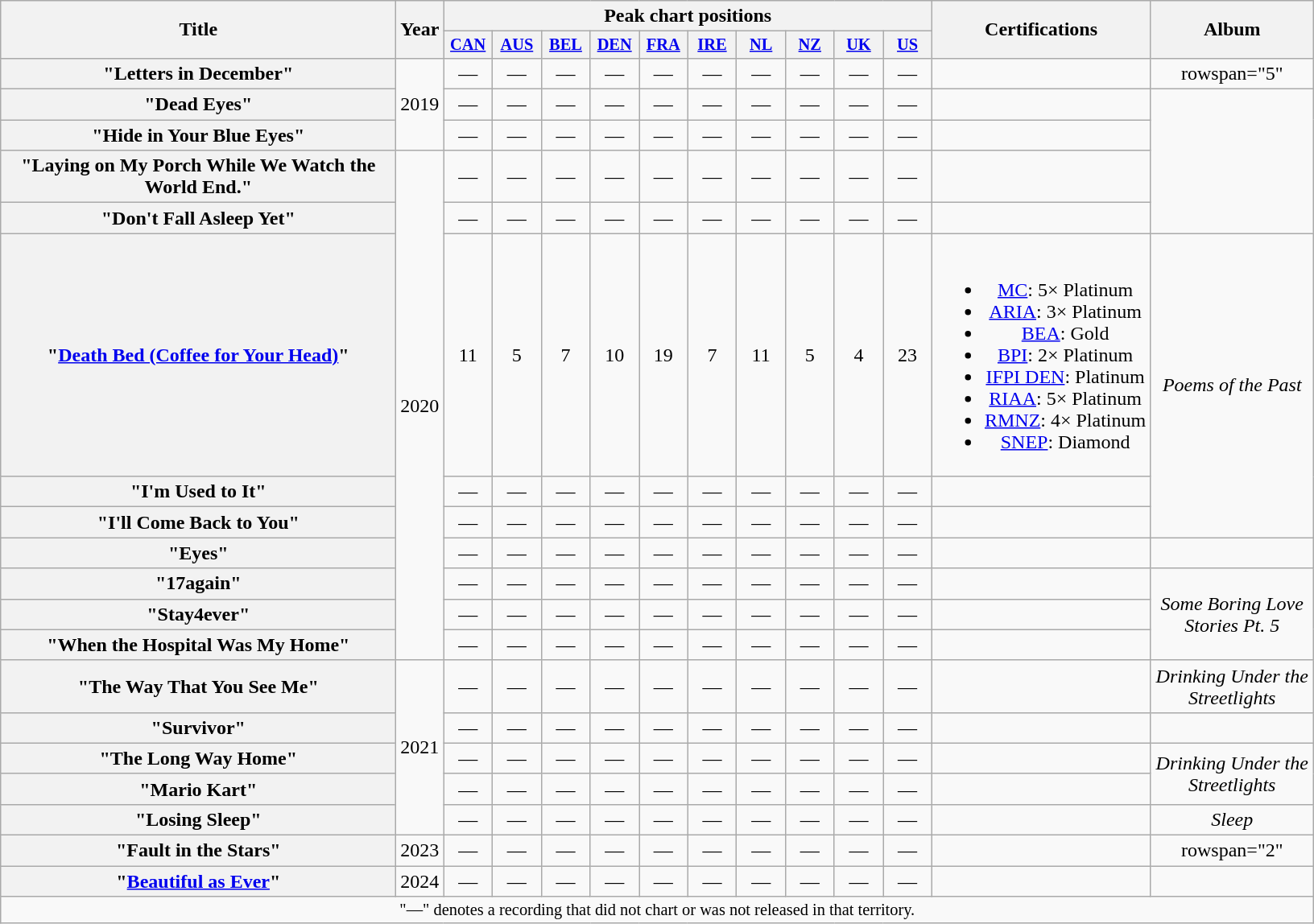<table class="wikitable plainrowheaders" style="text-align:center;">
<tr>
<th scope="col" rowspan="2" style="width:20em;">Title</th>
<th scope="col" rowspan="2" style="width:1em;">Year</th>
<th scope="col" colspan="10">Peak chart positions</th>
<th scope="col" rowspan="2">Certifications</th>
<th scope="col" rowspan="2" style="width:8em;">Album</th>
</tr>
<tr>
<th scope="col" style="width:2.5em;font-size:85%;"><a href='#'>CAN</a><br></th>
<th scope="col" style="width:2.5em;font-size:85%;"><a href='#'>AUS</a><br></th>
<th scope="col" style="width:2.5em;font-size:85%;"><a href='#'>BEL</a><br></th>
<th scope="col" style="width:2.5em;font-size:85%;"><a href='#'>DEN</a><br></th>
<th scope="col" style="width:2.5em;font-size:85%;"><a href='#'>FRA</a><br></th>
<th scope="col" style="width:2.5em;font-size:85%;"><a href='#'>IRE</a><br></th>
<th scope="col" style="width:2.5em;font-size:85%;"><a href='#'>NL</a><br></th>
<th scope="col" style="width:2.5em;font-size:85%;"><a href='#'>NZ</a><br></th>
<th scope="col" style="width:2.5em;font-size:85%;"><a href='#'>UK</a><br></th>
<th scope="col" style="width:2.5em;font-size:85%;"><a href='#'>US</a><br></th>
</tr>
<tr>
<th scope="row">"Letters in December"<br></th>
<td rowspan="3">2019</td>
<td>—</td>
<td>—</td>
<td>—</td>
<td>—</td>
<td>—</td>
<td>—</td>
<td>—</td>
<td>—</td>
<td>—</td>
<td>—</td>
<td></td>
<td>rowspan="5" </td>
</tr>
<tr>
<th scope="row">"Dead Eyes"<br></th>
<td>—</td>
<td>—</td>
<td>—</td>
<td>—</td>
<td>—</td>
<td>—</td>
<td>—</td>
<td>—</td>
<td>—</td>
<td>—</td>
<td></td>
</tr>
<tr>
<th scope="row">"Hide in Your Blue Eyes"<br></th>
<td>—</td>
<td>—</td>
<td>—</td>
<td>—</td>
<td>—</td>
<td>—</td>
<td>—</td>
<td>—</td>
<td>—</td>
<td>—</td>
<td></td>
</tr>
<tr>
<th scope="row">"Laying on My Porch While We Watch the World End."<br></th>
<td rowspan="9">2020</td>
<td>—</td>
<td>—</td>
<td>—</td>
<td>—</td>
<td>—</td>
<td>—</td>
<td>—</td>
<td>—</td>
<td>—</td>
<td>—</td>
<td></td>
</tr>
<tr>
<th scope="row">"Don't Fall Asleep Yet"<br></th>
<td>—</td>
<td>—</td>
<td>—</td>
<td>—</td>
<td>—</td>
<td>—</td>
<td>—</td>
<td>—</td>
<td>—</td>
<td>—</td>
<td></td>
</tr>
<tr>
<th scope="row">"<a href='#'>Death Bed (Coffee for Your Head)</a>"<br></th>
<td>11</td>
<td>5</td>
<td>7</td>
<td>10</td>
<td>19</td>
<td>7</td>
<td>11</td>
<td>5</td>
<td>4</td>
<td>23</td>
<td><br><ul><li><a href='#'>MC</a>: 5× Platinum</li><li><a href='#'>ARIA</a>: 3× Platinum</li><li><a href='#'>BEA</a>: Gold</li><li><a href='#'>BPI</a>: 2× Platinum</li><li><a href='#'>IFPI DEN</a>: Platinum</li><li><a href='#'>RIAA</a>: 5× Platinum</li><li><a href='#'>RMNZ</a>: 4× Platinum</li><li><a href='#'>SNEP</a>: Diamond</li></ul></td>
<td rowspan="3"><em>Poems of the Past</em></td>
</tr>
<tr>
<th scope="row">"I'm Used to It"</th>
<td>—</td>
<td>—</td>
<td>—</td>
<td>—</td>
<td>—</td>
<td>—</td>
<td>—</td>
<td>—</td>
<td>—</td>
<td>—</td>
<td></td>
</tr>
<tr>
<th scope="row">"I'll Come Back to You"</th>
<td>—</td>
<td>—</td>
<td>—</td>
<td>—</td>
<td>—</td>
<td>—</td>
<td>—</td>
<td>—</td>
<td>—</td>
<td>—</td>
<td></td>
</tr>
<tr>
<th scope="row">"Eyes"<br></th>
<td>—</td>
<td>—</td>
<td>—</td>
<td>—</td>
<td>—</td>
<td>—</td>
<td>—</td>
<td>—</td>
<td>—</td>
<td>—</td>
<td></td>
<td></td>
</tr>
<tr>
<th scope="row">"17again"</th>
<td>—</td>
<td>—</td>
<td>—</td>
<td>—</td>
<td>—</td>
<td>—</td>
<td>—</td>
<td>—</td>
<td>—</td>
<td>—</td>
<td></td>
<td rowspan="3"><em>Some Boring Love Stories Pt. 5</em></td>
</tr>
<tr>
<th scope="row">"Stay4ever"<br></th>
<td>—</td>
<td>—</td>
<td>—</td>
<td>—</td>
<td>—</td>
<td>—</td>
<td>—</td>
<td>—</td>
<td>—</td>
<td>—</td>
<td></td>
</tr>
<tr>
<th scope="row">"When the Hospital Was My Home"<br></th>
<td>—</td>
<td>—</td>
<td>—</td>
<td>—</td>
<td>—</td>
<td>—</td>
<td>—</td>
<td>—</td>
<td>—</td>
<td>—</td>
<td></td>
</tr>
<tr>
<th scope="row">"The Way That You See Me"<br></th>
<td rowspan="5">2021</td>
<td>—</td>
<td>—</td>
<td>—</td>
<td>—</td>
<td>—</td>
<td>—</td>
<td>—</td>
<td>—</td>
<td>—</td>
<td>—</td>
<td></td>
<td><em>Drinking Under the Streetlights</em></td>
</tr>
<tr>
<th scope="row">"Survivor"<br></th>
<td>—</td>
<td>—</td>
<td>—</td>
<td>—</td>
<td>—</td>
<td>—</td>
<td>—</td>
<td>—</td>
<td>—</td>
<td>—</td>
<td></td>
<td></td>
</tr>
<tr>
<th scope="row">"The Long Way Home"<br></th>
<td>—</td>
<td>—</td>
<td>—</td>
<td>—</td>
<td>—</td>
<td>—</td>
<td>—</td>
<td>—</td>
<td>—</td>
<td>—</td>
<td></td>
<td rowspan="2"><em>Drinking Under the Streetlights</em></td>
</tr>
<tr>
<th scope="row">"Mario Kart"<br></th>
<td>—</td>
<td>—</td>
<td>—</td>
<td>—</td>
<td>—</td>
<td>—</td>
<td>—</td>
<td>—</td>
<td>—</td>
<td>—</td>
<td></td>
</tr>
<tr>
<th scope="row">"Losing Sleep"<br></th>
<td>—</td>
<td>—</td>
<td>—</td>
<td>—</td>
<td>—</td>
<td>—</td>
<td>—</td>
<td>—</td>
<td>—</td>
<td>—</td>
<td></td>
<td><em>Sleep</em></td>
</tr>
<tr>
<th scope="row">"Fault in the Stars"<br></th>
<td>2023</td>
<td>—</td>
<td>—</td>
<td>—</td>
<td>—</td>
<td>—</td>
<td>—</td>
<td>—</td>
<td>—</td>
<td>—</td>
<td>—</td>
<td></td>
<td>rowspan="2" </td>
</tr>
<tr>
<th scope="row">"<a href='#'>Beautiful as Ever</a>"<br></th>
<td>2024</td>
<td>—</td>
<td>—</td>
<td>—</td>
<td>—</td>
<td>—</td>
<td>—</td>
<td>—</td>
<td>—</td>
<td>—</td>
<td>—</td>
<td></td>
</tr>
<tr>
<td colspan="14" style="font-size:85%">"—" denotes a recording that did not chart or was not released in that territory.</td>
</tr>
</table>
